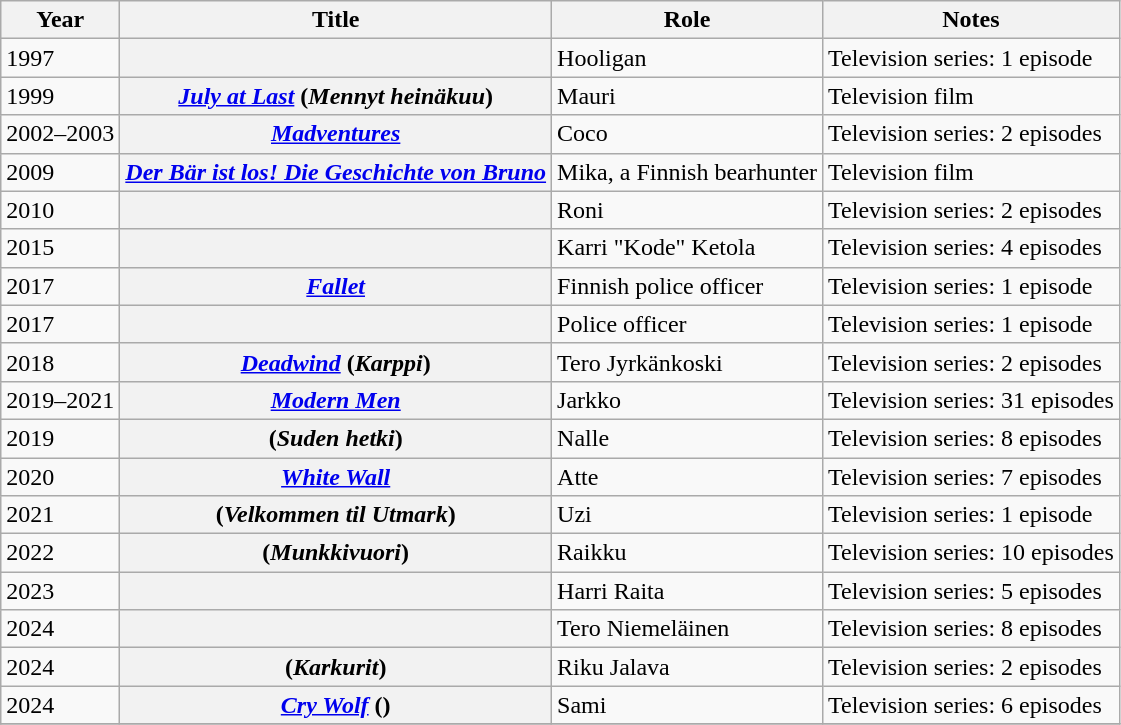<table class="wikitable plainrowheaders sortable">
<tr>
<th scope="col">Year</th>
<th scope="col">Title</th>
<th scope="col">Role</th>
<th scope="col" class="unsortable">Notes</th>
</tr>
<tr>
<td>1997</td>
<th scope="row"><em></em></th>
<td>Hooligan</td>
<td>Television series: 1 episode</td>
</tr>
<tr>
<td>1999</td>
<th scope="row"><em><a href='#'>July at Last</a></em> (<em>Mennyt heinäkuu</em>)</th>
<td>Mauri</td>
<td>Television film</td>
</tr>
<tr>
<td>2002–2003</td>
<th scope="row"><em><a href='#'>Madventures</a></em></th>
<td>Coco</td>
<td>Television series: 2 episodes</td>
</tr>
<tr>
<td>2009</td>
<th scope="row"><em><a href='#'>Der Bär ist los! Die Geschichte von Bruno</a></em></th>
<td>Mika, a Finnish bearhunter</td>
<td>Television film</td>
</tr>
<tr>
<td>2010</td>
<th scope="row"><em></em></th>
<td>Roni</td>
<td>Television series: 2 episodes</td>
</tr>
<tr>
<td>2015</td>
<th scope="row"><em></em></th>
<td>Karri "Kode" Ketola</td>
<td>Television series: 4 episodes</td>
</tr>
<tr>
<td>2017</td>
<th scope="row"><em><a href='#'>Fallet</a></em></th>
<td>Finnish police officer</td>
<td>Television series: 1 episode</td>
</tr>
<tr>
<td>2017</td>
<th scope="row"><em></em></th>
<td>Police officer</td>
<td>Television series: 1 episode</td>
</tr>
<tr>
<td>2018</td>
<th scope="row"><em><a href='#'>Deadwind</a></em> (<em>Karppi</em>)</th>
<td>Tero Jyrkänkoski</td>
<td>Television series: 2 episodes</td>
</tr>
<tr>
<td>2019–2021</td>
<th scope="row"><em><a href='#'>Modern Men</a></em></th>
<td>Jarkko</td>
<td>Television series: 31 episodes</td>
</tr>
<tr>
<td>2019</td>
<th scope="row"><em></em> (<em>Suden hetki</em>)</th>
<td>Nalle</td>
<td>Television series: 8 episodes</td>
</tr>
<tr>
<td>2020</td>
<th scope="row"><em><a href='#'>White Wall</a></em></th>
<td>Atte</td>
<td>Television series: 7 episodes</td>
</tr>
<tr>
<td>2021</td>
<th scope="row"><em></em> (<em>Velkommen til Utmark</em>)</th>
<td>Uzi</td>
<td>Television series: 1 episode</td>
</tr>
<tr>
<td>2022</td>
<th scope="row"><em></em> (<em>Munkkivuori</em>)</th>
<td>Raikku</td>
<td>Television series: 10 episodes</td>
</tr>
<tr>
<td>2023</td>
<th scope="row"><em></em></th>
<td>Harri Raita</td>
<td>Television series: 5 episodes</td>
</tr>
<tr>
<td>2024</td>
<th scope="row"><em></em></th>
<td>Tero Niemeläinen</td>
<td>Television series: 8 episodes</td>
</tr>
<tr>
<td>2024</td>
<th scope="row"><em></em> (<em>Karkurit</em>)</th>
<td>Riku Jalava</td>
<td>Television series: 2 episodes</td>
</tr>
<tr>
<td>2024</td>
<th scope="row"><em><a href='#'>Cry Wolf</a></em> ()</th>
<td>Sami</td>
<td>Television series: 6 episodes</td>
</tr>
<tr>
</tr>
</table>
